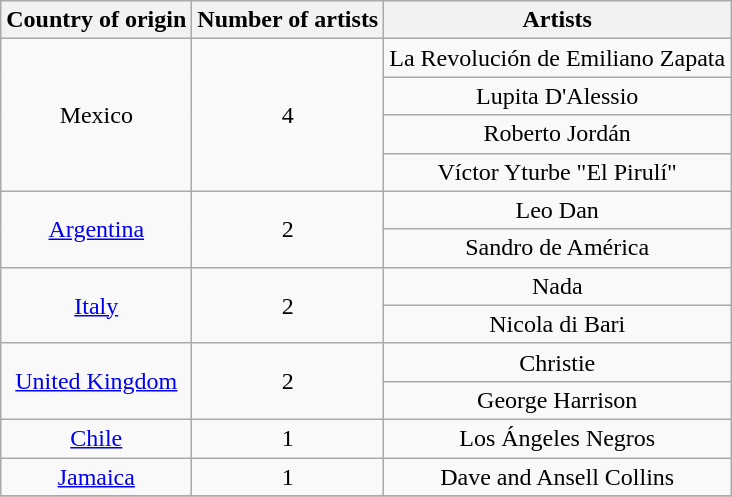<table class="wikitable">
<tr>
<th>Country of origin</th>
<th>Number of artists</th>
<th>Artists</th>
</tr>
<tr>
<td align="center" rowspan="4">Mexico</td>
<td align="center" rowspan="4">4</td>
<td align="center">La Revolución de Emiliano Zapata</td>
</tr>
<tr>
<td align="center">Lupita D'Alessio</td>
</tr>
<tr>
<td align="center">Roberto Jordán</td>
</tr>
<tr>
<td align="center">Víctor Yturbe "El Pirulí"</td>
</tr>
<tr>
<td align="center" rowspan="2"><a href='#'>Argentina</a></td>
<td align="center" rowspan="2">2</td>
<td align="center">Leo Dan</td>
</tr>
<tr>
<td align="center">Sandro de América</td>
</tr>
<tr>
<td align="center" rowspan="2"><a href='#'>Italy</a></td>
<td align="center" rowspan="2">2</td>
<td align="center">Nada</td>
</tr>
<tr>
<td align="center">Nicola di Bari</td>
</tr>
<tr>
<td align="center" rowspan="2"><a href='#'>United Kingdom</a></td>
<td align="center" rowspan="2">2</td>
<td align="center">Christie</td>
</tr>
<tr>
<td align="center">George Harrison</td>
</tr>
<tr>
<td align="center" rowspan="1"><a href='#'>Chile</a></td>
<td align="center" rowspan="1">1</td>
<td align="center">Los Ángeles Negros</td>
</tr>
<tr>
<td align="center" rowspan="1"><a href='#'>Jamaica</a></td>
<td align="center" rowspan="1">1</td>
<td align="center">Dave and Ansell Collins</td>
</tr>
<tr>
</tr>
</table>
